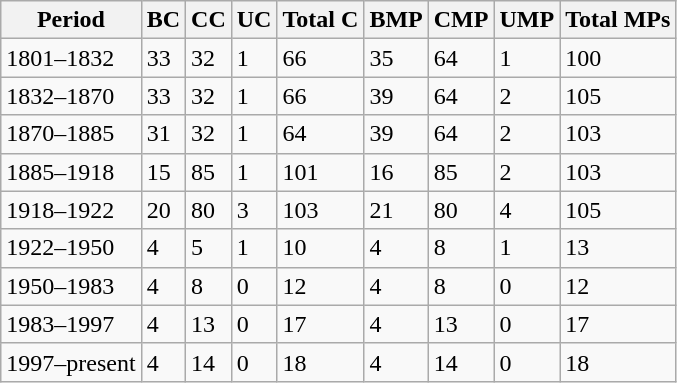<table class=wikitable>
<tr>
<th>Period</th>
<th>BC</th>
<th>CC</th>
<th>UC</th>
<th>Total C</th>
<th>BMP</th>
<th>CMP</th>
<th>UMP</th>
<th>Total MPs</th>
</tr>
<tr>
<td>1801–1832</td>
<td>33</td>
<td>32</td>
<td>1</td>
<td>66</td>
<td>35</td>
<td>64</td>
<td>1</td>
<td>100</td>
</tr>
<tr>
<td>1832–1870</td>
<td>33</td>
<td>32</td>
<td>1</td>
<td>66</td>
<td>39</td>
<td>64</td>
<td>2</td>
<td>105</td>
</tr>
<tr>
<td>1870–1885</td>
<td>31</td>
<td>32</td>
<td>1</td>
<td>64</td>
<td>39</td>
<td>64</td>
<td>2</td>
<td>103</td>
</tr>
<tr>
<td>1885–1918</td>
<td>15</td>
<td>85</td>
<td>1</td>
<td>101</td>
<td>16</td>
<td>85</td>
<td>2</td>
<td>103</td>
</tr>
<tr>
<td>1918–1922</td>
<td>20</td>
<td>80</td>
<td>3</td>
<td>103</td>
<td>21</td>
<td>80</td>
<td>4</td>
<td>105</td>
</tr>
<tr>
<td>1922–1950</td>
<td>4</td>
<td>5</td>
<td>1</td>
<td>10</td>
<td>4</td>
<td>8</td>
<td>1</td>
<td>13</td>
</tr>
<tr>
<td>1950–1983</td>
<td>4</td>
<td>8</td>
<td>0</td>
<td>12</td>
<td>4</td>
<td>8</td>
<td>0</td>
<td>12</td>
</tr>
<tr>
<td>1983–1997</td>
<td>4</td>
<td>13</td>
<td>0</td>
<td>17</td>
<td>4</td>
<td>13</td>
<td>0</td>
<td>17</td>
</tr>
<tr>
<td>1997–present</td>
<td>4</td>
<td>14</td>
<td>0</td>
<td>18</td>
<td>4</td>
<td>14</td>
<td>0</td>
<td>18</td>
</tr>
</table>
